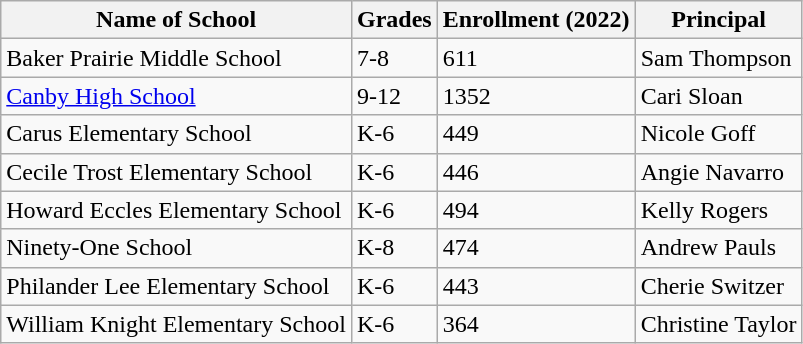<table class="wikitable sortable">
<tr>
<th>Name of School</th>
<th>Grades</th>
<th>Enrollment (2022)</th>
<th>Principal</th>
</tr>
<tr>
<td>Baker Prairie Middle School</td>
<td>7-8</td>
<td>611</td>
<td>Sam Thompson</td>
</tr>
<tr>
<td><a href='#'>Canby High School</a></td>
<td>9-12</td>
<td>1352</td>
<td>Cari Sloan</td>
</tr>
<tr>
<td>Carus Elementary School</td>
<td>K-6</td>
<td>449</td>
<td>Nicole Goff</td>
</tr>
<tr>
<td>Cecile Trost Elementary School</td>
<td>K-6</td>
<td>446</td>
<td>Angie Navarro</td>
</tr>
<tr>
<td>Howard Eccles Elementary School</td>
<td>K-6</td>
<td>494</td>
<td>Kelly Rogers</td>
</tr>
<tr>
<td>Ninety-One School</td>
<td>K-8</td>
<td>474</td>
<td>Andrew Pauls</td>
</tr>
<tr>
<td>Philander Lee Elementary School</td>
<td>K-6</td>
<td>443</td>
<td>Cherie Switzer</td>
</tr>
<tr>
<td>William Knight Elementary School</td>
<td>K-6</td>
<td>364</td>
<td>Christine Taylor</td>
</tr>
</table>
